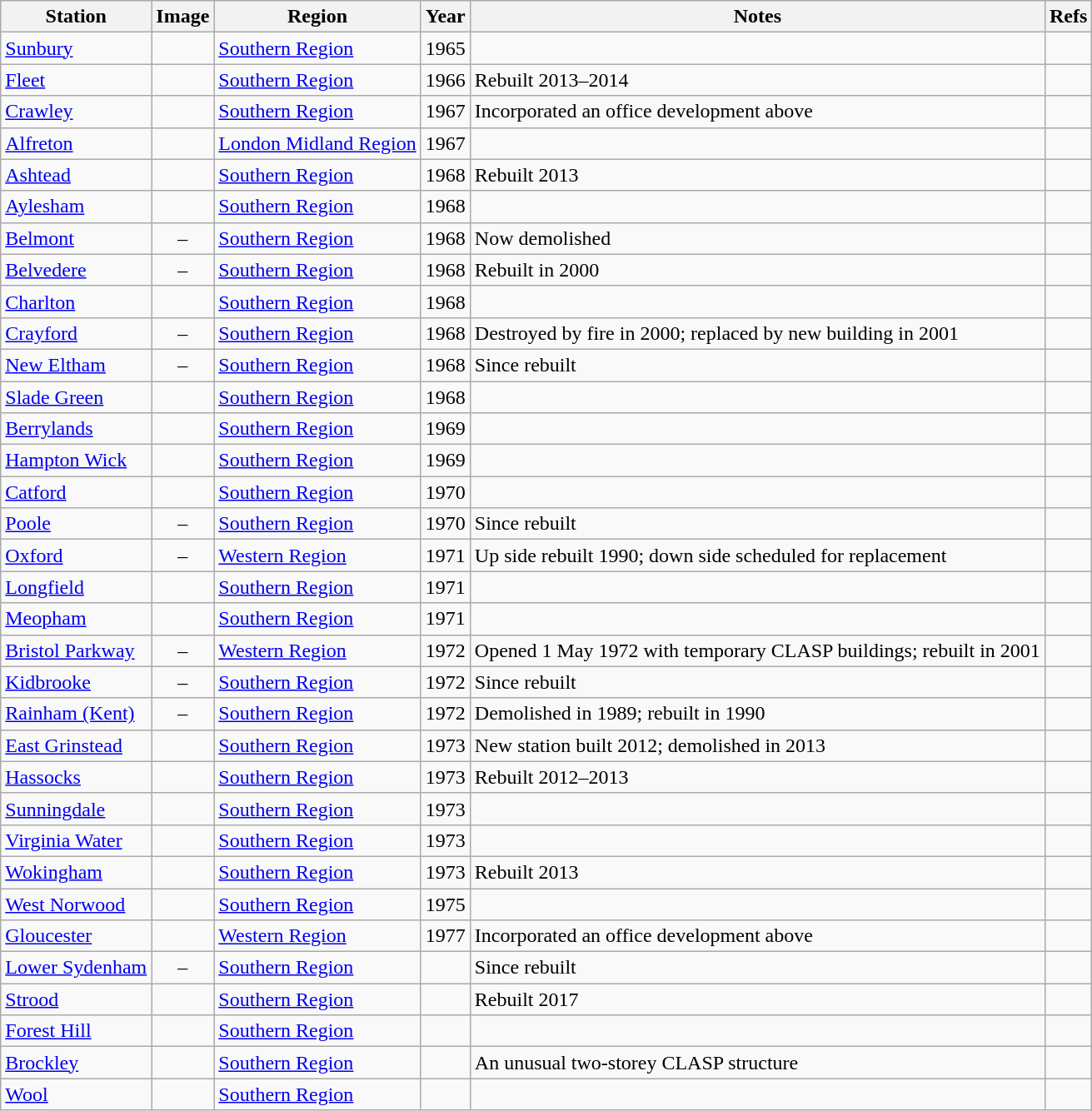<table class="wikitable sortable">
<tr>
<th>Station</th>
<th class="unsortable">Image</th>
<th>Region</th>
<th>Year</th>
<th class="unsortable">Notes</th>
<th class="unsortable">Refs</th>
</tr>
<tr>
<td><a href='#'>Sunbury</a></td>
<td></td>
<td><a href='#'>Southern Region</a></td>
<td>1965</td>
<td></td>
<td></td>
</tr>
<tr>
<td><a href='#'>Fleet</a></td>
<td></td>
<td><a href='#'>Southern Region</a></td>
<td>1966</td>
<td>Rebuilt 2013–2014</td>
<td></td>
</tr>
<tr>
<td><a href='#'>Crawley</a></td>
<td></td>
<td><a href='#'>Southern Region</a></td>
<td>1967</td>
<td>Incorporated an office development above</td>
<td></td>
</tr>
<tr>
<td><a href='#'>Alfreton</a></td>
<td></td>
<td><a href='#'>London Midland Region</a></td>
<td>1967</td>
<td></td>
<td></td>
</tr>
<tr>
<td><a href='#'>Ashtead</a></td>
<td></td>
<td><a href='#'>Southern Region</a></td>
<td>1968</td>
<td>Rebuilt 2013</td>
<td></td>
</tr>
<tr>
<td><a href='#'>Aylesham</a></td>
<td></td>
<td><a href='#'>Southern Region</a></td>
<td>1968</td>
<td></td>
<td></td>
</tr>
<tr>
<td><a href='#'>Belmont</a></td>
<td align="center">–</td>
<td><a href='#'>Southern Region</a></td>
<td>1968</td>
<td>Now demolished</td>
<td></td>
</tr>
<tr>
<td><a href='#'>Belvedere</a></td>
<td align="center">–</td>
<td><a href='#'>Southern Region</a></td>
<td>1968</td>
<td>Rebuilt in 2000</td>
<td></td>
</tr>
<tr>
<td><a href='#'>Charlton</a></td>
<td></td>
<td><a href='#'>Southern Region</a></td>
<td>1968</td>
<td></td>
<td></td>
</tr>
<tr>
<td><a href='#'>Crayford</a></td>
<td align="center">–</td>
<td><a href='#'>Southern Region</a></td>
<td>1968</td>
<td>Destroyed by fire in 2000; replaced by new building in 2001</td>
<td></td>
</tr>
<tr>
<td><a href='#'>New Eltham</a></td>
<td align="center">–</td>
<td><a href='#'>Southern Region</a></td>
<td>1968</td>
<td>Since rebuilt</td>
<td></td>
</tr>
<tr>
<td><a href='#'>Slade Green</a></td>
<td></td>
<td><a href='#'>Southern Region</a></td>
<td>1968</td>
<td></td>
<td></td>
</tr>
<tr>
<td><a href='#'>Berrylands</a></td>
<td></td>
<td><a href='#'>Southern Region</a></td>
<td>1969</td>
<td></td>
<td></td>
</tr>
<tr>
<td><a href='#'>Hampton Wick</a></td>
<td></td>
<td><a href='#'>Southern Region</a></td>
<td>1969</td>
<td></td>
<td></td>
</tr>
<tr>
<td><a href='#'>Catford</a></td>
<td></td>
<td><a href='#'>Southern Region</a></td>
<td>1970</td>
<td></td>
<td></td>
</tr>
<tr>
<td><a href='#'>Poole</a></td>
<td align="center">–</td>
<td><a href='#'>Southern Region</a></td>
<td>1970</td>
<td>Since rebuilt</td>
<td></td>
</tr>
<tr>
<td><a href='#'>Oxford</a></td>
<td align="center">–</td>
<td><a href='#'>Western Region</a></td>
<td>1971</td>
<td>Up side rebuilt 1990; down side scheduled for replacement</td>
<td></td>
</tr>
<tr>
<td><a href='#'>Longfield</a></td>
<td></td>
<td><a href='#'>Southern Region</a></td>
<td>1971</td>
<td></td>
<td></td>
</tr>
<tr>
<td><a href='#'>Meopham</a></td>
<td></td>
<td><a href='#'>Southern Region</a></td>
<td>1971</td>
<td></td>
<td></td>
</tr>
<tr>
<td><a href='#'>Bristol Parkway</a></td>
<td align="center">–</td>
<td><a href='#'>Western Region</a></td>
<td>1972</td>
<td>Opened 1 May 1972 with temporary CLASP buildings; rebuilt in 2001</td>
<td></td>
</tr>
<tr>
<td><a href='#'>Kidbrooke</a></td>
<td align="center">–</td>
<td><a href='#'>Southern Region</a></td>
<td>1972</td>
<td>Since rebuilt</td>
<td></td>
</tr>
<tr>
<td><a href='#'>Rainham (Kent)</a></td>
<td align="center">–</td>
<td><a href='#'>Southern Region</a></td>
<td>1972</td>
<td>Demolished in 1989; rebuilt in 1990</td>
<td></td>
</tr>
<tr>
<td><a href='#'>East Grinstead</a></td>
<td></td>
<td><a href='#'>Southern Region</a></td>
<td>1973</td>
<td>New station built 2012; demolished in 2013</td>
<td></td>
</tr>
<tr>
<td><a href='#'>Hassocks</a></td>
<td></td>
<td><a href='#'>Southern Region</a></td>
<td>1973</td>
<td>Rebuilt 2012–2013</td>
<td></td>
</tr>
<tr>
<td><a href='#'>Sunningdale</a></td>
<td></td>
<td><a href='#'>Southern Region</a></td>
<td>1973</td>
<td></td>
<td></td>
</tr>
<tr>
<td><a href='#'>Virginia Water</a></td>
<td></td>
<td><a href='#'>Southern Region</a></td>
<td>1973</td>
<td></td>
<td></td>
</tr>
<tr>
<td><a href='#'>Wokingham</a></td>
<td></td>
<td><a href='#'>Southern Region</a></td>
<td>1973</td>
<td>Rebuilt 2013</td>
<td></td>
</tr>
<tr>
<td><a href='#'>West Norwood</a></td>
<td></td>
<td><a href='#'>Southern Region</a></td>
<td>1975</td>
<td></td>
<td></td>
</tr>
<tr>
<td><a href='#'>Gloucester</a></td>
<td></td>
<td><a href='#'>Western Region</a></td>
<td>1977</td>
<td>Incorporated an office development above</td>
<td></td>
</tr>
<tr>
<td><a href='#'>Lower Sydenham</a></td>
<td align="center">–</td>
<td><a href='#'>Southern Region</a></td>
<td></td>
<td>Since rebuilt</td>
<td></td>
</tr>
<tr>
<td><a href='#'>Strood</a></td>
<td></td>
<td><a href='#'>Southern Region</a></td>
<td></td>
<td>Rebuilt 2017</td>
<td></td>
</tr>
<tr>
<td><a href='#'>Forest Hill</a></td>
<td></td>
<td><a href='#'>Southern Region</a></td>
<td></td>
<td></td>
<td></td>
</tr>
<tr>
<td><a href='#'>Brockley</a></td>
<td></td>
<td><a href='#'>Southern Region</a></td>
<td></td>
<td>An unusual two-storey CLASP structure</td>
<td></td>
</tr>
<tr>
<td><a href='#'>Wool</a></td>
<td></td>
<td><a href='#'>Southern Region</a></td>
<td></td>
<td></td>
<td></td>
</tr>
</table>
